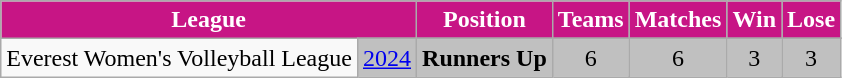<table class="wikitable" style="text-align:center" border="1">
<tr>
<th style="width=200; color:#FFFFFF; background-color:#C71585" colspan=2>League</th>
<th style="width=200; color:#FFFFFF; background-color:#C71585">Position</th>
<th style="width=60; color:#FFFFFF; background-color:#C71585">Teams</th>
<th style="width=60; color:#FFFFFF; background-color:#C71585">Matches</th>
<th style="width=60; color:#FFFFFF; background-color:#C71585">Win</th>
<th style="width=60; color:#FFFFFF; background-color:#C71585">Lose</th>
</tr>
<tr>
<td rowspan=5>Everest Women's Volleyball League</td>
</tr>
<tr bgcolor=silver>
<td><a href='#'>2024</a></td>
<td><strong>Runners Up</strong></td>
<td>6</td>
<td>6</td>
<td>3</td>
<td>3</td>
</tr>
</table>
